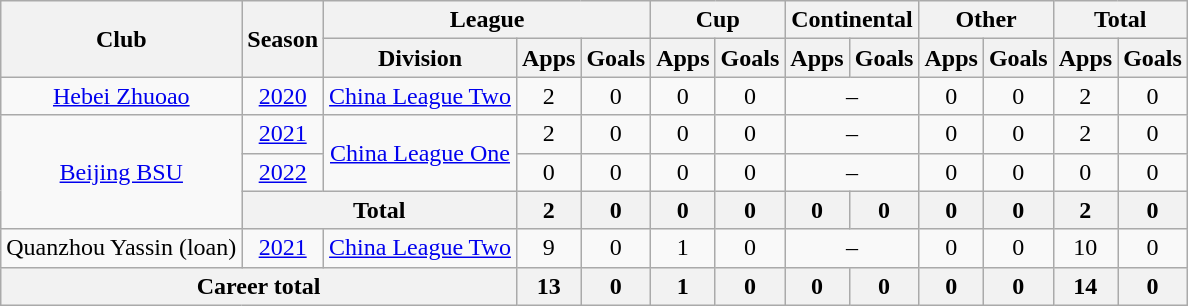<table class="wikitable" style="text-align: center">
<tr>
<th rowspan="2">Club</th>
<th rowspan="2">Season</th>
<th colspan="3">League</th>
<th colspan="2">Cup</th>
<th colspan="2">Continental</th>
<th colspan="2">Other</th>
<th colspan="2">Total</th>
</tr>
<tr>
<th>Division</th>
<th>Apps</th>
<th>Goals</th>
<th>Apps</th>
<th>Goals</th>
<th>Apps</th>
<th>Goals</th>
<th>Apps</th>
<th>Goals</th>
<th>Apps</th>
<th>Goals</th>
</tr>
<tr>
<td><a href='#'>Hebei Zhuoao</a></td>
<td><a href='#'>2020</a></td>
<td><a href='#'>China League Two</a></td>
<td>2</td>
<td>0</td>
<td>0</td>
<td>0</td>
<td colspan="2">–</td>
<td>0</td>
<td>0</td>
<td>2</td>
<td>0</td>
</tr>
<tr>
<td rowspan="3"><a href='#'>Beijing BSU</a></td>
<td><a href='#'>2021</a></td>
<td rowspan="2"><a href='#'>China League One</a></td>
<td>2</td>
<td>0</td>
<td>0</td>
<td>0</td>
<td colspan="2">–</td>
<td>0</td>
<td>0</td>
<td>2</td>
<td>0</td>
</tr>
<tr>
<td><a href='#'>2022</a></td>
<td>0</td>
<td>0</td>
<td>0</td>
<td>0</td>
<td colspan="2">–</td>
<td>0</td>
<td>0</td>
<td>0</td>
<td>0</td>
</tr>
<tr>
<th colspan=2>Total</th>
<th>2</th>
<th>0</th>
<th>0</th>
<th>0</th>
<th>0</th>
<th>0</th>
<th>0</th>
<th>0</th>
<th>2</th>
<th>0</th>
</tr>
<tr>
<td>Quanzhou Yassin (loan)</td>
<td><a href='#'>2021</a></td>
<td><a href='#'>China League Two</a></td>
<td>9</td>
<td>0</td>
<td>1</td>
<td>0</td>
<td colspan="2">–</td>
<td>0</td>
<td>0</td>
<td>10</td>
<td>0</td>
</tr>
<tr>
<th colspan=3>Career total</th>
<th>13</th>
<th>0</th>
<th>1</th>
<th>0</th>
<th>0</th>
<th>0</th>
<th>0</th>
<th>0</th>
<th>14</th>
<th>0</th>
</tr>
</table>
